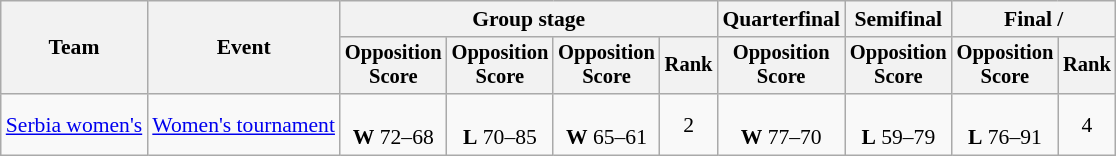<table class="wikitable" style="font-size:90%">
<tr>
<th rowspan=2>Team</th>
<th rowspan=2>Event</th>
<th colspan=4>Group stage</th>
<th>Quarterfinal</th>
<th>Semifinal</th>
<th colspan=2>Final / </th>
</tr>
<tr style="font-size:95%">
<th>Opposition<br>Score</th>
<th>Opposition<br>Score</th>
<th>Opposition<br>Score</th>
<th>Rank</th>
<th>Opposition<br>Score</th>
<th>Opposition<br>Score</th>
<th>Opposition<br>Score</th>
<th>Rank</th>
</tr>
<tr align=center>
<td align=left><a href='#'>Serbia women's</a></td>
<td align=left><a href='#'>Women's tournament</a></td>
<td> <br> <strong>W</strong> 72–68</td>
<td> <br> <strong>L</strong> 70–85</td>
<td> <br> <strong>W</strong> 65–61</td>
<td>2 <strong></strong></td>
<td> <br> <strong>W</strong> 77–70</td>
<td> <br> <strong>L</strong> 59–79</td>
<td> <br> <strong>L</strong> 76–91</td>
<td>4</td>
</tr>
</table>
